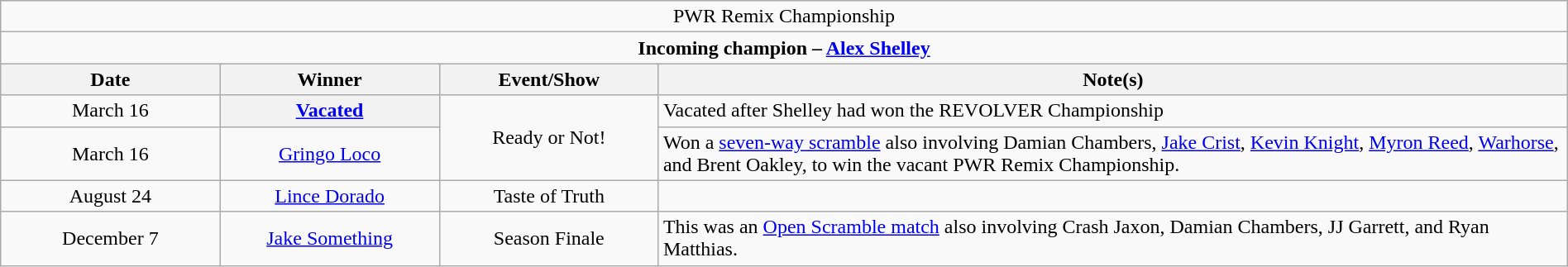<table class="wikitable" style="text-align:center; width:100%;">
<tr>
<td colspan="4" style="text-align: center;">PWR Remix Championship</td>
</tr>
<tr>
<td colspan="4" style="text-align: center;"><strong>Incoming champion – <a href='#'>Alex Shelley</a></strong></td>
</tr>
<tr>
<th width=14%>Date</th>
<th width=14%>Winner</th>
<th width=14%>Event/Show</th>
<th width=58%>Note(s)</th>
</tr>
<tr>
<td>March 16</td>
<th><a href='#'>Vacated</a></th>
<td rowspan=2>Ready or Not!</td>
<td align=left>Vacated after Shelley had won the REVOLVER Championship</td>
</tr>
<tr>
<td>March 16</td>
<td><a href='#'>Gringo Loco</a></td>
<td align=left>Won a <a href='#'>seven-way scramble</a> also involving Damian Chambers, <a href='#'>Jake Crist</a>, <a href='#'>Kevin Knight</a>, <a href='#'>Myron Reed</a>, <a href='#'>Warhorse</a>, and Brent Oakley, to win the vacant PWR Remix Championship.</td>
</tr>
<tr>
<td>August 24</td>
<td><a href='#'>Lince Dorado</a></td>
<td>Taste of Truth</td>
<td></td>
</tr>
<tr>
<td>December 7</td>
<td><a href='#'>Jake Something</a></td>
<td>Season Finale</td>
<td align=left>This was an <a href='#'>Open Scramble match</a> also involving Crash Jaxon, Damian Chambers, JJ Garrett, and Ryan Matthias.</td>
</tr>
</table>
